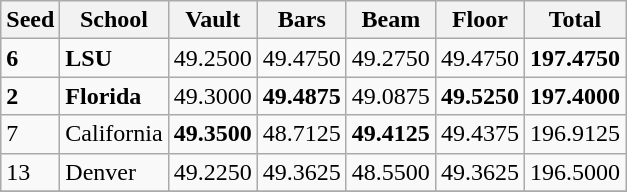<table class="wikitable">
<tr>
<th>Seed</th>
<th>School</th>
<th>Vault</th>
<th>Bars</th>
<th>Beam</th>
<th>Floor</th>
<th>Total</th>
</tr>
<tr>
<td><strong>6</strong></td>
<td><strong>LSU</strong></td>
<td>49.2500</td>
<td>49.4750</td>
<td>49.2750</td>
<td>49.4750</td>
<td><strong>197.4750</strong></td>
</tr>
<tr>
<td><strong>2</strong></td>
<td><strong>Florida</strong></td>
<td>49.3000</td>
<td><strong>49.4875</strong></td>
<td>49.0875</td>
<td><strong>49.5250</strong></td>
<td><strong>197.4000</strong></td>
</tr>
<tr>
<td>7</td>
<td>California</td>
<td><strong>49.3500</strong></td>
<td>48.7125</td>
<td><strong>49.4125</strong></td>
<td>49.4375</td>
<td>196.9125</td>
</tr>
<tr>
<td>13</td>
<td>Denver</td>
<td>49.2250</td>
<td>49.3625</td>
<td>48.5500</td>
<td>49.3625</td>
<td>196.5000</td>
</tr>
<tr>
</tr>
</table>
